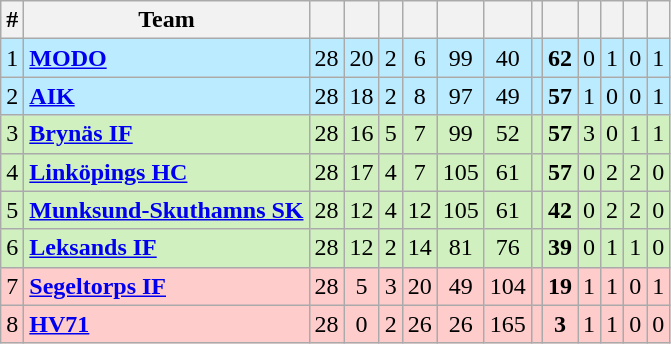<table class="wikitable sortable">
<tr>
<th>#</th>
<th>Team</th>
<th></th>
<th></th>
<th></th>
<th></th>
<th></th>
<th></th>
<th></th>
<th></th>
<th></th>
<th></th>
<th></th>
<th></th>
</tr>
<tr style="background: #BBEBFF;">
<td>1</td>
<td style="font-weight:bold;"><a href='#'>MODO</a></td>
<td style="text-align: center;">28</td>
<td style="text-align: center;">20</td>
<td style="text-align: center;">2</td>
<td style="text-align: center;">6</td>
<td style="text-align: center;">99</td>
<td style="text-align: center;">40</td>
<td style="text-align: center;"></td>
<td style="text-align: center; font-weight:bold;">62</td>
<td style="text-align: center;">0</td>
<td style="text-align: center;">1</td>
<td style="text-align: center;">0</td>
<td style="text-align: center;">1</td>
</tr>
<tr style="background: #BBEBFF;">
<td>2</td>
<td style="font-weight:bold;"><a href='#'>AIK</a></td>
<td style="text-align: center;">28</td>
<td style="text-align: center;">18</td>
<td style="text-align: center;">2</td>
<td style="text-align: center;">8</td>
<td style="text-align: center;">97</td>
<td style="text-align: center;">49</td>
<td style="text-align: center;"></td>
<td style="text-align: center; font-weight:bold;">57</td>
<td style="text-align: center;">1</td>
<td style="text-align: center;">0</td>
<td style="text-align: center;">0</td>
<td style="text-align: center;">1</td>
</tr>
<tr style="background: #D0F0C0;">
<td>3</td>
<td style="font-weight:bold;"><a href='#'>Brynäs IF</a></td>
<td style="text-align: center;">28</td>
<td style="text-align: center;">16</td>
<td style="text-align: center;">5</td>
<td style="text-align: center;">7</td>
<td style="text-align: center;">99</td>
<td style="text-align: center;">52</td>
<td style="text-align: center;"></td>
<td style="text-align: center; font-weight:bold;">57</td>
<td style="text-align: center;">3</td>
<td style="text-align: center;">0</td>
<td style="text-align: center;">1</td>
<td style="text-align: center;">1</td>
</tr>
<tr style="background: #D0F0C0;">
<td>4</td>
<td style="font-weight:bold;"><a href='#'>Linköpings HC</a></td>
<td style="text-align: center;">28</td>
<td style="text-align: center;">17</td>
<td style="text-align: center;">4</td>
<td style="text-align: center;">7</td>
<td style="text-align: center;">105</td>
<td style="text-align: center;">61</td>
<td style="text-align: center;"></td>
<td style="text-align: center; font-weight:bold;">57</td>
<td style="text-align: center;">0</td>
<td style="text-align: center;">2</td>
<td style="text-align: center;">2</td>
<td style="text-align: center;">0</td>
</tr>
<tr style="background: #D0F0C0;">
<td>5</td>
<td style="font-weight:bold;"><a href='#'>Munksund-Skuthamns SK</a></td>
<td style="text-align: center;">28</td>
<td style="text-align: center;">12</td>
<td style="text-align: center;">4</td>
<td style="text-align: center;">12</td>
<td style="text-align: center;">105</td>
<td style="text-align: center;">61</td>
<td style="text-align: center;"></td>
<td style="text-align: center; font-weight:bold;">42</td>
<td style="text-align: center;">0</td>
<td style="text-align: center;">2</td>
<td style="text-align: center;">2</td>
<td style="text-align: center;">0</td>
</tr>
<tr style="background: #D0F0C0;">
<td>6</td>
<td style="font-weight:bold;"><a href='#'>Leksands IF</a></td>
<td style="text-align: center;">28</td>
<td style="text-align: center;">12</td>
<td style="text-align: center;">2</td>
<td style="text-align: center;">14</td>
<td style="text-align: center;">81</td>
<td style="text-align: center;">76</td>
<td style="text-align: center;"></td>
<td style="text-align: center; font-weight:bold;">39</td>
<td style="text-align: center;">0</td>
<td style="text-align: center;">1</td>
<td style="text-align: center;">1</td>
<td style="text-align: center;">0</td>
</tr>
<tr style="background: #FFCCCC;">
<td>7</td>
<td style="font-weight:bold;"><a href='#'>Segeltorps IF</a></td>
<td style="text-align: center;">28</td>
<td style="text-align: center;">5</td>
<td style="text-align: center;">3</td>
<td style="text-align: center;">20</td>
<td style="text-align: center;">49</td>
<td style="text-align: center;">104</td>
<td style="text-align: center;"></td>
<td style="text-align: center; font-weight:bold;">19</td>
<td style="text-align: center;">1</td>
<td style="text-align: center;">1</td>
<td style="text-align: center;">0</td>
<td style="text-align: center;">1</td>
</tr>
<tr style="background: #FFCCCC;">
<td>8</td>
<td style="font-weight:bold;"><a href='#'>HV71</a></td>
<td style="text-align: center;">28</td>
<td style="text-align: center;">0</td>
<td style="text-align: center;">2</td>
<td style="text-align: center;">26</td>
<td style="text-align: center;">26</td>
<td style="text-align: center;">165</td>
<td style="text-align: center;"></td>
<td style="text-align: center; font-weight:bold;">3</td>
<td style="text-align: center;">1</td>
<td style="text-align: center;">1</td>
<td style="text-align: center;">0</td>
<td style="text-align: center;">0</td>
</tr>
</table>
